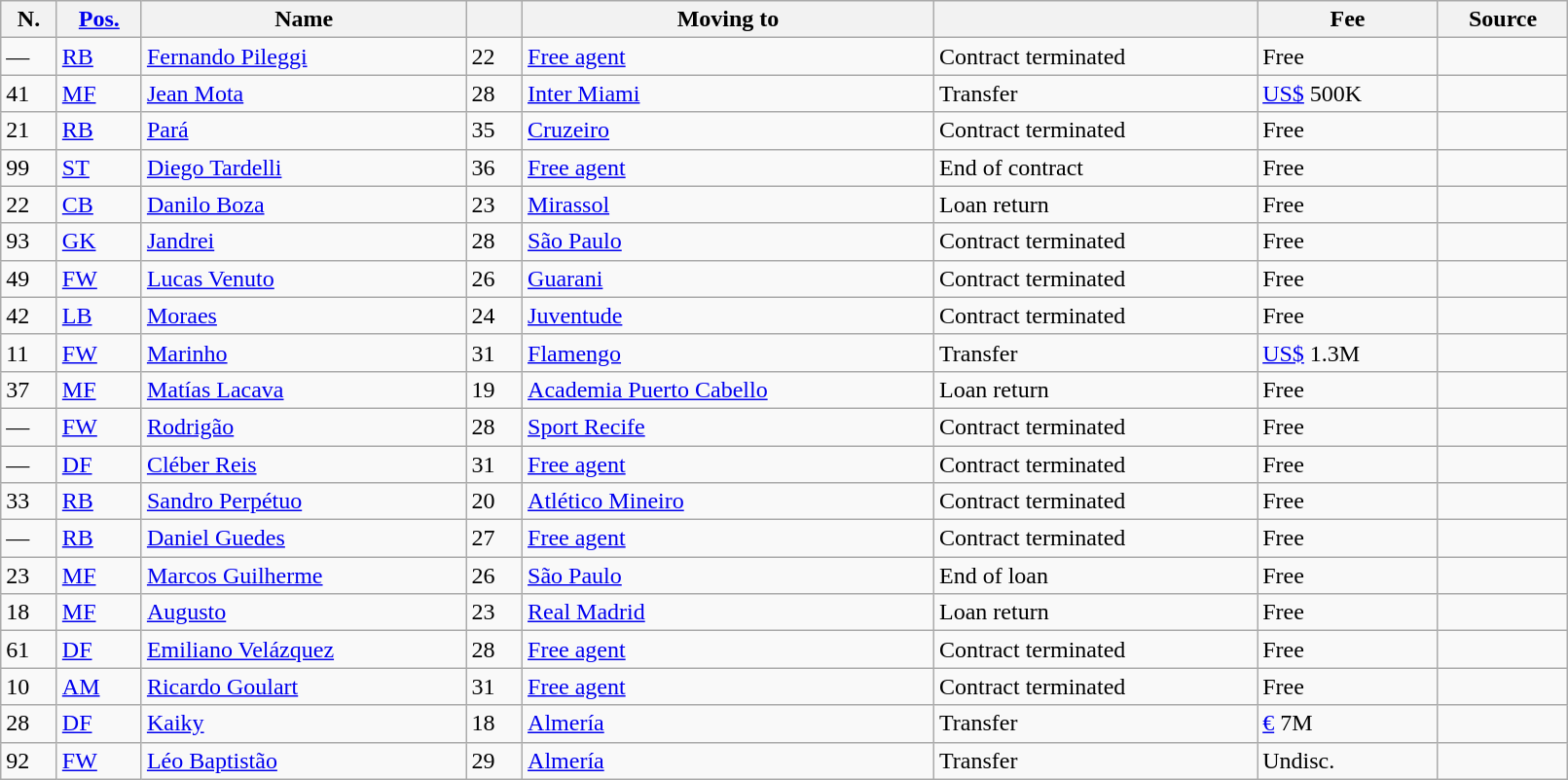<table class="wikitable sortable" style="width:85%; text-align:center; text-align:left;">
<tr>
<th>N.</th>
<th><a href='#'>Pos.</a></th>
<th>Name</th>
<th></th>
<th>Moving to</th>
<th></th>
<th>Fee</th>
<th>Source</th>
</tr>
<tr>
<td>—</td>
<td><a href='#'>RB</a></td>
<td style="text-align:left;"> <a href='#'>Fernando Pileggi</a></td>
<td>22</td>
<td style="text-align:left;"><a href='#'>Free agent</a></td>
<td>Contract terminated</td>
<td>Free</td>
<td></td>
</tr>
<tr>
<td>41</td>
<td><a href='#'>MF</a></td>
<td style="text-align:left;"> <a href='#'>Jean Mota</a></td>
<td>28</td>
<td style="text-align:left;"><a href='#'>Inter Miami</a> </td>
<td>Transfer</td>
<td><a href='#'>US$</a> 500K</td>
<td></td>
</tr>
<tr>
<td>21</td>
<td><a href='#'>RB</a></td>
<td style="text-align:left;"> <a href='#'>Pará</a></td>
<td>35</td>
<td style="text-align:left;"><a href='#'>Cruzeiro</a></td>
<td>Contract terminated</td>
<td>Free</td>
<td></td>
</tr>
<tr>
<td>99</td>
<td><a href='#'>ST</a></td>
<td style="text-align:left;"> <a href='#'>Diego Tardelli</a></td>
<td>36</td>
<td style="text-align:left;"><a href='#'>Free agent</a></td>
<td>End of contract</td>
<td>Free</td>
<td></td>
</tr>
<tr>
<td>22</td>
<td><a href='#'>CB</a></td>
<td style="text-align:left;"> <a href='#'>Danilo Boza</a></td>
<td>23</td>
<td style="text-align:left;"><a href='#'>Mirassol</a></td>
<td>Loan return</td>
<td>Free</td>
<td></td>
</tr>
<tr>
<td>93</td>
<td><a href='#'>GK</a></td>
<td style="text-align:left;"> <a href='#'>Jandrei</a></td>
<td>28</td>
<td style="text-align:left;"><a href='#'>São Paulo</a></td>
<td>Contract terminated</td>
<td>Free</td>
<td></td>
</tr>
<tr>
<td>49</td>
<td><a href='#'>FW</a></td>
<td style="text-align:left;"> <a href='#'>Lucas Venuto</a></td>
<td>26</td>
<td style="text-align:left;"><a href='#'>Guarani</a></td>
<td>Contract terminated</td>
<td>Free</td>
<td></td>
</tr>
<tr>
<td>42</td>
<td><a href='#'>LB</a></td>
<td style="text-align:left;"> <a href='#'>Moraes</a></td>
<td>24</td>
<td style="text-align:left;"><a href='#'>Juventude</a></td>
<td>Contract terminated</td>
<td>Free</td>
<td></td>
</tr>
<tr>
<td>11</td>
<td><a href='#'>FW</a></td>
<td style="text-align:left;"> <a href='#'>Marinho</a></td>
<td>31</td>
<td style="text-align:left;"><a href='#'>Flamengo</a></td>
<td>Transfer</td>
<td><a href='#'>US$</a> 1.3M</td>
<td></td>
</tr>
<tr>
<td>37</td>
<td><a href='#'>MF</a></td>
<td style="text-align:left;"> <a href='#'>Matías Lacava</a></td>
<td>19</td>
<td style="text-align:left;"><a href='#'>Academia Puerto Cabello</a> </td>
<td>Loan return</td>
<td>Free</td>
<td></td>
</tr>
<tr>
<td>—</td>
<td><a href='#'>FW</a></td>
<td style="text-align:left;"> <a href='#'>Rodrigão</a></td>
<td>28</td>
<td style="text-align:left;"><a href='#'>Sport Recife</a></td>
<td>Contract terminated</td>
<td>Free</td>
<td></td>
</tr>
<tr>
<td>—</td>
<td><a href='#'>DF</a></td>
<td style="text-align:left;"> <a href='#'>Cléber Reis</a></td>
<td>31</td>
<td style="text-align:left;"><a href='#'>Free agent</a></td>
<td>Contract terminated</td>
<td>Free</td>
<td></td>
</tr>
<tr>
<td>33</td>
<td><a href='#'>RB</a></td>
<td style="text-align:left;"> <a href='#'>Sandro Perpétuo</a></td>
<td>20</td>
<td style="text-align:left;"><a href='#'>Atlético Mineiro</a></td>
<td>Contract terminated</td>
<td>Free</td>
<td></td>
</tr>
<tr>
<td>—</td>
<td><a href='#'>RB</a></td>
<td style="text-align:left;"> <a href='#'>Daniel Guedes</a></td>
<td>27</td>
<td style="text-align:left;"><a href='#'>Free agent</a></td>
<td>Contract terminated</td>
<td>Free</td>
<td></td>
</tr>
<tr>
<td>23</td>
<td><a href='#'>MF</a></td>
<td style="text-align:left;"> <a href='#'>Marcos Guilherme</a></td>
<td>26</td>
<td style="text-align:left;"><a href='#'>São Paulo</a></td>
<td>End of loan</td>
<td>Free</td>
<td></td>
</tr>
<tr>
<td>18</td>
<td><a href='#'>MF</a></td>
<td style="text-align:left;"> <a href='#'>Augusto</a></td>
<td>23</td>
<td style="text-align:left;"><a href='#'>Real Madrid</a> </td>
<td>Loan return</td>
<td>Free</td>
<td></td>
</tr>
<tr>
<td>61</td>
<td><a href='#'>DF</a></td>
<td style="text-align:left;"> <a href='#'>Emiliano Velázquez</a></td>
<td>28</td>
<td style="text-align:left;"><a href='#'>Free agent</a></td>
<td>Contract terminated</td>
<td>Free</td>
<td></td>
</tr>
<tr>
<td>10</td>
<td><a href='#'>AM</a></td>
<td style="text-align:left;"> <a href='#'>Ricardo Goulart</a></td>
<td>31</td>
<td style="text-align:left;"><a href='#'>Free agent</a></td>
<td>Contract terminated</td>
<td>Free</td>
<td></td>
</tr>
<tr>
<td>28</td>
<td><a href='#'>DF</a></td>
<td style="text-align:left;"> <a href='#'>Kaiky</a></td>
<td>18</td>
<td style="text-align:left;"><a href='#'>Almería</a> </td>
<td>Transfer</td>
<td><a href='#'>€</a> 7M</td>
<td></td>
</tr>
<tr>
<td>92</td>
<td><a href='#'>FW</a></td>
<td style="text-align:left;"> <a href='#'>Léo Baptistão</a></td>
<td>29</td>
<td style="text-align:left;"><a href='#'>Almería</a> </td>
<td>Transfer</td>
<td>Undisc.</td>
<td></td>
</tr>
</table>
